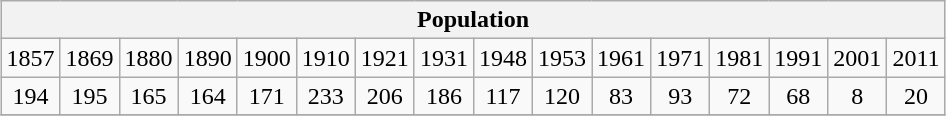<table class="wikitable" style="margin: 0.5em auto; text-align: center;">
<tr>
<th colspan="16">Population</th>
</tr>
<tr>
<td>1857</td>
<td>1869</td>
<td>1880</td>
<td>1890</td>
<td>1900</td>
<td>1910</td>
<td>1921</td>
<td>1931</td>
<td>1948</td>
<td>1953</td>
<td>1961</td>
<td>1971</td>
<td>1981</td>
<td>1991</td>
<td>2001</td>
<td>2011</td>
</tr>
<tr>
<td>194</td>
<td>195</td>
<td>165</td>
<td>164</td>
<td>171</td>
<td>233</td>
<td>206</td>
<td>186</td>
<td>117</td>
<td>120</td>
<td>83</td>
<td>93</td>
<td>72</td>
<td>68</td>
<td>8</td>
<td>20</td>
</tr>
<tr>
</tr>
</table>
